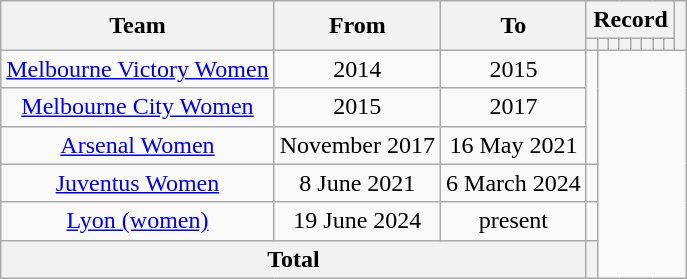<table class="wikitable" style="text-align: center">
<tr>
<th rowspan="2">Team</th>
<th rowspan="2">From</th>
<th rowspan="2">To</th>
<th colspan="8">Record</th>
<th rowspan="2"></th>
</tr>
<tr>
<th></th>
<th></th>
<th></th>
<th></th>
<th></th>
<th></th>
<th></th>
<th></th>
</tr>
<tr>
<td><a href='#'>Melbourne Victory Women</a></td>
<td>2014</td>
<td>2015<br></td>
<td rowspan="3"></td>
</tr>
<tr>
<td><a href='#'>Melbourne City Women</a></td>
<td>2015</td>
<td>2017<br></td>
</tr>
<tr>
<td><a href='#'>Arsenal Women</a></td>
<td>November 2017</td>
<td>16 May 2021<br></td>
</tr>
<tr>
<td><a href='#'>Juventus Women</a></td>
<td>8 June 2021</td>
<td>6 March 2024<br></td>
<td></td>
</tr>
<tr>
<td><a href='#'>Lyon (women)</a></td>
<td>19 June 2024</td>
<td>present<br></td>
<td></td>
</tr>
<tr>
<th colspan="3">Total<br></th>
<th></th>
</tr>
</table>
